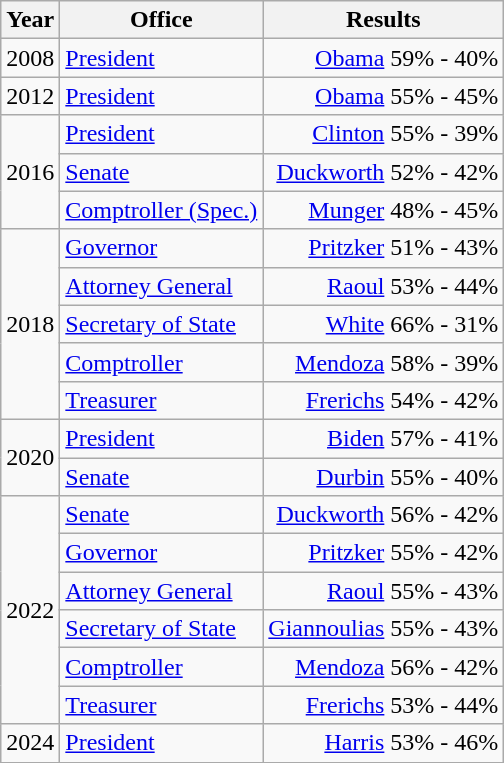<table class=wikitable>
<tr>
<th>Year</th>
<th>Office</th>
<th>Results</th>
</tr>
<tr>
<td>2008</td>
<td><a href='#'>President</a></td>
<td align="right" ><a href='#'>Obama</a> 59% - 40%</td>
</tr>
<tr>
<td>2012</td>
<td><a href='#'>President</a></td>
<td align="right" ><a href='#'>Obama</a> 55% - 45%</td>
</tr>
<tr>
<td rowspan=3>2016</td>
<td><a href='#'>President</a></td>
<td align="right" ><a href='#'>Clinton</a> 55% - 39%</td>
</tr>
<tr>
<td><a href='#'>Senate</a></td>
<td align="right" ><a href='#'>Duckworth</a> 52% - 42%</td>
</tr>
<tr>
<td><a href='#'>Comptroller (Spec.)</a></td>
<td align="right" ><a href='#'>Munger</a> 48% - 45%</td>
</tr>
<tr>
<td rowspan=5>2018</td>
<td><a href='#'>Governor</a></td>
<td align="right" ><a href='#'>Pritzker</a> 51% - 43%</td>
</tr>
<tr>
<td><a href='#'>Attorney General</a></td>
<td align="right" ><a href='#'>Raoul</a> 53% - 44%</td>
</tr>
<tr>
<td><a href='#'>Secretary of State</a></td>
<td align="right" ><a href='#'>White</a> 66% - 31%</td>
</tr>
<tr>
<td><a href='#'>Comptroller</a></td>
<td align="right" ><a href='#'>Mendoza</a> 58% - 39%</td>
</tr>
<tr>
<td><a href='#'>Treasurer</a></td>
<td align="right" ><a href='#'>Frerichs</a> 54% - 42%</td>
</tr>
<tr>
<td rowspan=2>2020</td>
<td><a href='#'>President</a></td>
<td align="right" ><a href='#'>Biden</a> 57% - 41%</td>
</tr>
<tr>
<td><a href='#'>Senate</a></td>
<td align="right" ><a href='#'>Durbin</a> 55% - 40%</td>
</tr>
<tr>
<td rowspan=6>2022</td>
<td><a href='#'>Senate</a></td>
<td align="right" ><a href='#'>Duckworth</a> 56% - 42%</td>
</tr>
<tr>
<td><a href='#'>Governor</a></td>
<td align="right" ><a href='#'>Pritzker</a> 55% - 42%</td>
</tr>
<tr>
<td><a href='#'>Attorney General</a></td>
<td align="right" ><a href='#'>Raoul</a> 55% - 43%</td>
</tr>
<tr>
<td><a href='#'>Secretary of State</a></td>
<td align="right" ><a href='#'>Giannoulias</a> 55% - 43%</td>
</tr>
<tr>
<td><a href='#'>Comptroller</a></td>
<td align="right" ><a href='#'>Mendoza</a> 56% - 42%</td>
</tr>
<tr>
<td><a href='#'>Treasurer</a></td>
<td align="right" ><a href='#'>Frerichs</a> 53% - 44%</td>
</tr>
<tr>
<td>2024</td>
<td><a href='#'>President</a></td>
<td align="right" ><a href='#'>Harris</a> 53% - 46%</td>
</tr>
</table>
